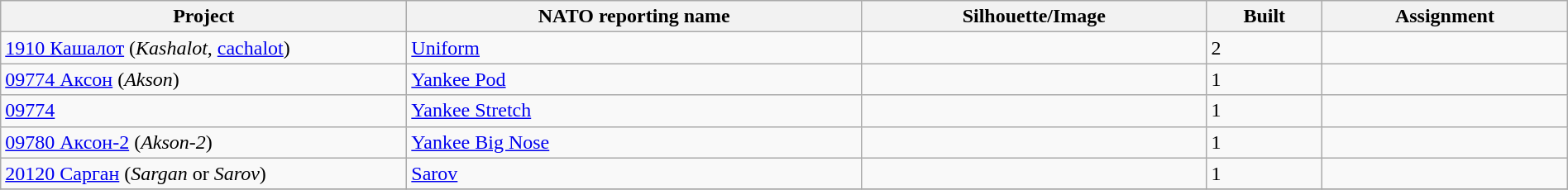<table class="wikitable" style="width:100%">
<tr>
<th style="width: 20em">Project</th>
<th>NATO reporting name</th>
<th>Silhouette/Image</th>
<th>Built</th>
<th>Assignment</th>
</tr>
<tr>
<td><a href='#'>1910 Кашалот</a> (<em>Kashalot</em>, <a href='#'>cachalot</a>)</td>
<td><a href='#'>Uniform</a></td>
<td></td>
<td>2</td>
<td></td>
</tr>
<tr>
<td><a href='#'>09774 Аксон</a> (<em>Akson</em>)</td>
<td><a href='#'>Yankee Pod</a></td>
<td></td>
<td>1</td>
<td></td>
</tr>
<tr>
<td><a href='#'>09774</a></td>
<td><a href='#'>Yankee Stretch</a></td>
<td></td>
<td>1</td>
<td></td>
</tr>
<tr>
<td><a href='#'>09780 Аксон-2</a> (<em>Akson-2</em>)</td>
<td><a href='#'>Yankee Big Nose</a></td>
<td></td>
<td>1</td>
<td></td>
</tr>
<tr>
<td><a href='#'>20120 Сарган</a> (<em>Sargan</em> or <em>Sarov</em>)</td>
<td><a href='#'>Sarov</a></td>
<td></td>
<td>1</td>
<td></td>
</tr>
<tr>
</tr>
</table>
